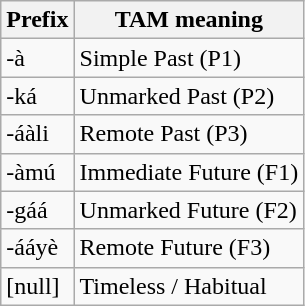<table class="wikitable">
<tr>
<th>Prefix</th>
<th>TAM meaning</th>
</tr>
<tr>
<td>-à</td>
<td>Simple Past (P1)</td>
</tr>
<tr>
<td>-ká</td>
<td>Unmarked Past (P2)</td>
</tr>
<tr>
<td>-áàli</td>
<td>Remote Past (P3)</td>
</tr>
<tr>
<td>-àmú</td>
<td>Immediate Future (F1)</td>
</tr>
<tr>
<td>-gáá</td>
<td>Unmarked Future (F2)</td>
</tr>
<tr>
<td>-ááyè</td>
<td>Remote Future (F3)</td>
</tr>
<tr>
<td>[null]</td>
<td>Timeless / Habitual</td>
</tr>
</table>
